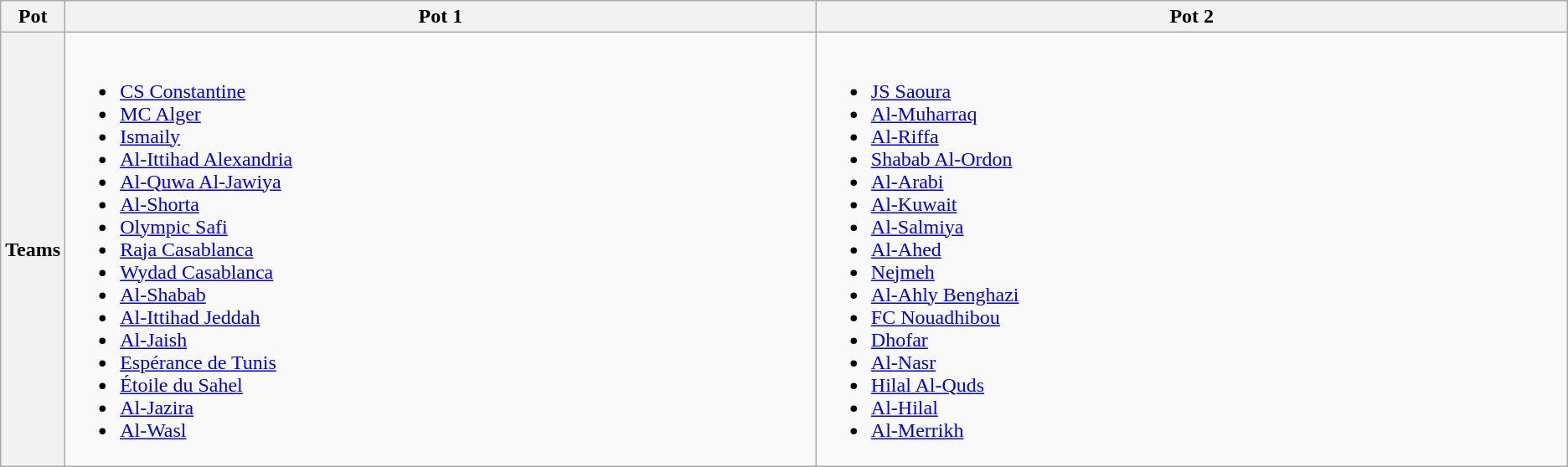<table class=wikitable>
<tr>
<th>Pot</th>
<th width=50%>Pot 1</th>
<th width=50%>Pot 2</th>
</tr>
<tr>
<th>Teams</th>
<td valign=top><br><ul><li> <a href='#'>CS Constantine</a></li><li> <a href='#'>MC Alger</a></li><li> <a href='#'>Ismaily</a></li><li> <a href='#'>Al-Ittihad Alexandria</a></li><li> <a href='#'>Al-Quwa Al-Jawiya</a></li><li> <a href='#'>Al-Shorta</a></li><li> <a href='#'>Olympic Safi</a></li><li> <a href='#'>Raja Casablanca</a></li><li> <a href='#'>Wydad Casablanca</a></li><li> <a href='#'>Al-Shabab</a></li><li> <a href='#'>Al-Ittihad Jeddah</a></li><li> <a href='#'>Al-Jaish</a></li><li> <a href='#'>Espérance de Tunis</a></li><li> <a href='#'>Étoile du Sahel</a></li><li> <a href='#'>Al-Jazira</a></li><li> <a href='#'>Al-Wasl</a></li></ul></td>
<td valign=top><br><ul><li> <a href='#'>JS Saoura</a></li><li> <a href='#'>Al-Muharraq</a></li><li> <a href='#'>Al-Riffa</a></li><li> <a href='#'>Shabab Al-Ordon</a></li><li> <a href='#'>Al-Arabi</a></li><li> <a href='#'>Al-Kuwait</a></li><li> <a href='#'>Al-Salmiya</a></li><li> <a href='#'>Al-Ahed</a></li><li> <a href='#'>Nejmeh</a></li><li> <a href='#'>Al-Ahly Benghazi</a></li><li> <a href='#'>FC Nouadhibou</a></li><li> <a href='#'>Dhofar</a></li><li> <a href='#'>Al-Nasr</a></li><li> <a href='#'>Hilal Al-Quds</a></li><li> <a href='#'>Al-Hilal</a></li><li> <a href='#'>Al-Merrikh</a></li></ul></td>
</tr>
</table>
